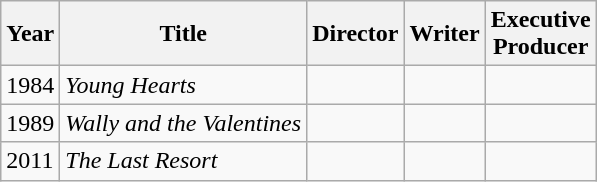<table class="wikitable">
<tr>
<th>Year</th>
<th>Title</th>
<th>Director</th>
<th>Writer</th>
<th>Executive<br>Producer</th>
</tr>
<tr>
<td>1984</td>
<td><em>Young Hearts</em></td>
<td></td>
<td></td>
<td></td>
</tr>
<tr>
<td>1989</td>
<td><em>Wally and the Valentines</em></td>
<td></td>
<td></td>
<td></td>
</tr>
<tr>
<td>2011</td>
<td><em>The Last Resort</em></td>
<td></td>
<td></td>
<td></td>
</tr>
</table>
